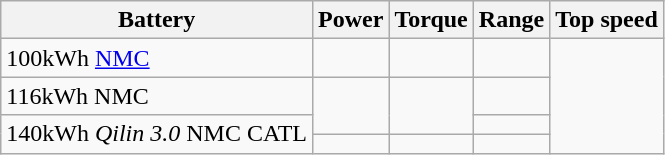<table class="wikitable">
<tr>
<th>Battery</th>
<th>Power</th>
<th>Torque</th>
<th>Range</th>
<th>Top speed</th>
</tr>
<tr>
<td>100kWh <a href='#'>NMC</a></td>
<td></td>
<td></td>
<td></td>
<td rowspan="4"></td>
</tr>
<tr>
<td>116kWh NMC</td>
<td rowspan="2"></td>
<td rowspan="2"></td>
<td></td>
</tr>
<tr>
<td rowspan="2">140kWh <em>Qilin 3.0</em> NMC CATL</td>
<td></td>
</tr>
<tr>
<td></td>
<td></td>
<td></td>
</tr>
</table>
